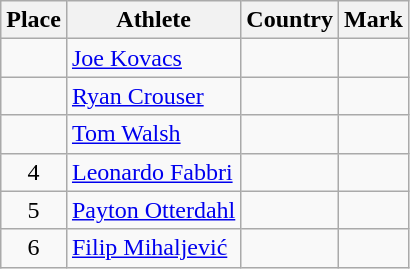<table class="wikitable">
<tr>
<th>Place</th>
<th>Athlete</th>
<th>Country</th>
<th>Mark</th>
</tr>
<tr>
<td align=center></td>
<td><a href='#'>Joe Kovacs</a></td>
<td></td>
<td></td>
</tr>
<tr>
<td align=center></td>
<td><a href='#'>Ryan Crouser</a></td>
<td></td>
<td></td>
</tr>
<tr>
<td align=center></td>
<td><a href='#'>Tom Walsh</a></td>
<td></td>
<td></td>
</tr>
<tr>
<td align=center>4</td>
<td><a href='#'>Leonardo Fabbri</a></td>
<td></td>
<td></td>
</tr>
<tr>
<td align=center>5</td>
<td><a href='#'>Payton Otterdahl</a></td>
<td></td>
<td></td>
</tr>
<tr>
<td align=center>6</td>
<td><a href='#'>Filip Mihaljević</a></td>
<td></td>
<td></td>
</tr>
</table>
